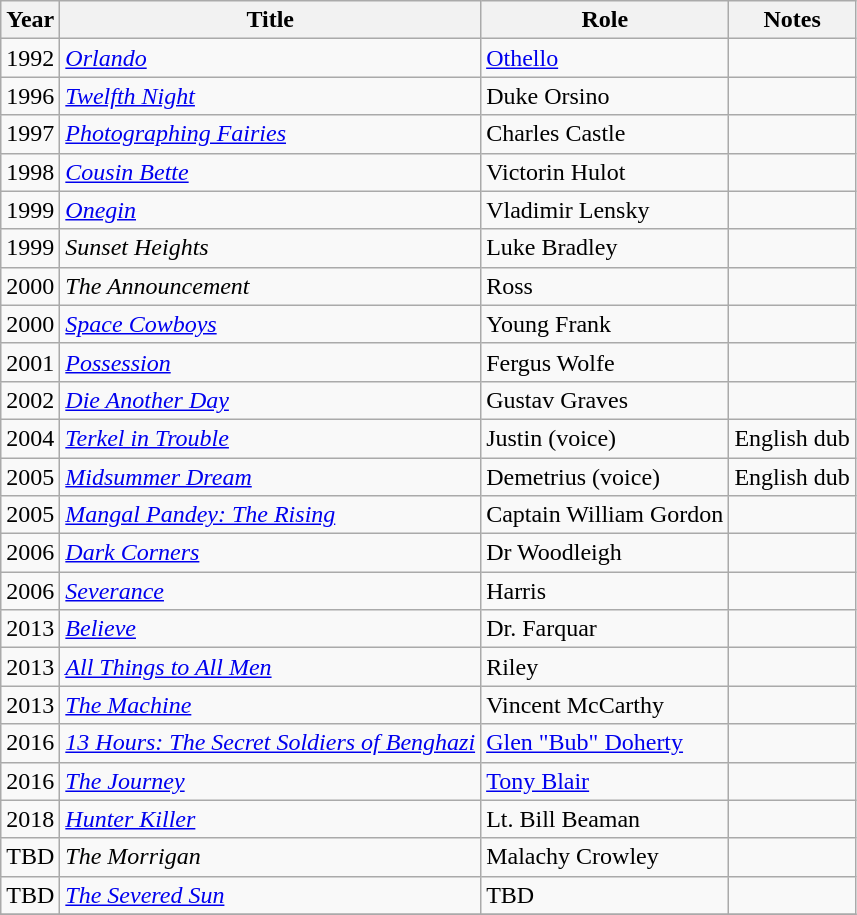<table class="wikitable">
<tr>
<th>Year</th>
<th>Title</th>
<th>Role</th>
<th>Notes</th>
</tr>
<tr>
<td>1992</td>
<td><em><a href='#'>Orlando</a></em></td>
<td><a href='#'>Othello</a></td>
<td></td>
</tr>
<tr>
<td>1996</td>
<td><em><a href='#'>Twelfth Night</a></em></td>
<td>Duke Orsino</td>
<td></td>
</tr>
<tr>
<td>1997</td>
<td><em><a href='#'>Photographing Fairies</a></em></td>
<td>Charles Castle</td>
<td></td>
</tr>
<tr>
<td>1998</td>
<td><em><a href='#'>Cousin Bette</a></em></td>
<td>Victorin Hulot</td>
<td></td>
</tr>
<tr>
<td>1999</td>
<td><em><a href='#'>Onegin</a></em></td>
<td>Vladimir Lensky</td>
<td></td>
</tr>
<tr>
<td>1999</td>
<td><em>Sunset Heights</em></td>
<td>Luke Bradley</td>
<td></td>
</tr>
<tr>
<td>2000</td>
<td><em>The Announcement</em></td>
<td>Ross</td>
<td></td>
</tr>
<tr>
<td>2000</td>
<td><em><a href='#'>Space Cowboys</a></em></td>
<td>Young Frank</td>
<td></td>
</tr>
<tr>
<td>2001</td>
<td><em><a href='#'>Possession</a></em></td>
<td>Fergus Wolfe</td>
<td></td>
</tr>
<tr>
<td>2002</td>
<td><em><a href='#'>Die Another Day</a></em></td>
<td>Gustav Graves</td>
<td></td>
</tr>
<tr>
<td>2004</td>
<td><em><a href='#'>Terkel in Trouble</a></em></td>
<td>Justin (voice)</td>
<td>English dub</td>
</tr>
<tr>
<td>2005</td>
<td><em><a href='#'>Midsummer Dream</a></em></td>
<td>Demetrius (voice)</td>
<td>English dub</td>
</tr>
<tr>
<td>2005</td>
<td><em><a href='#'>Mangal Pandey: The Rising</a></em></td>
<td>Captain William Gordon</td>
<td></td>
</tr>
<tr>
<td>2006</td>
<td><em><a href='#'>Dark Corners</a></em></td>
<td>Dr Woodleigh</td>
<td></td>
</tr>
<tr>
<td>2006</td>
<td><em><a href='#'>Severance</a></em></td>
<td>Harris</td>
<td></td>
</tr>
<tr>
<td>2013</td>
<td><em><a href='#'>Believe</a></em></td>
<td>Dr. Farquar</td>
<td></td>
</tr>
<tr>
<td>2013</td>
<td><em><a href='#'>All Things to All Men</a></em></td>
<td>Riley</td>
<td></td>
</tr>
<tr>
<td>2013</td>
<td><em><a href='#'>The Machine</a></em></td>
<td>Vincent McCarthy</td>
<td></td>
</tr>
<tr>
<td>2016</td>
<td><em><a href='#'>13 Hours: The Secret Soldiers of Benghazi</a></em></td>
<td><a href='#'>Glen "Bub" Doherty</a></td>
<td></td>
</tr>
<tr>
<td>2016</td>
<td><em><a href='#'>The Journey</a></em></td>
<td><a href='#'>Tony Blair</a></td>
<td></td>
</tr>
<tr>
<td>2018</td>
<td><em><a href='#'>Hunter Killer</a></em></td>
<td>Lt. Bill Beaman</td>
<td></td>
</tr>
<tr>
<td>TBD</td>
<td><em>The Morrigan</em></td>
<td>Malachy Crowley</td>
<td></td>
</tr>
<tr>
<td>TBD</td>
<td><em><a href='#'>The Severed Sun</a></em></td>
<td>TBD</td>
<td></td>
</tr>
<tr>
</tr>
</table>
